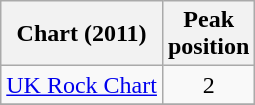<table class="wikitable">
<tr>
<th>Chart (2011)</th>
<th>Peak<br>position</th>
</tr>
<tr>
<td><a href='#'>UK Rock Chart</a></td>
<td align="center">2</td>
</tr>
<tr>
</tr>
</table>
